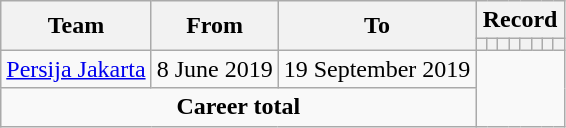<table class="wikitable" style="text-align: center">
<tr>
<th rowspan="2">Team</th>
<th rowspan="2">From</th>
<th rowspan="2">To</th>
<th colspan="8">Record</th>
</tr>
<tr>
<th></th>
<th></th>
<th></th>
<th></th>
<th></th>
<th></th>
<th></th>
<th></th>
</tr>
<tr>
<td align="left"><a href='#'>Persija Jakarta</a></td>
<td align=left>8 June 2019</td>
<td align=left>19 September 2019<br></td>
</tr>
<tr>
<td colspan=3><strong>Career total</strong><br></td>
</tr>
</table>
